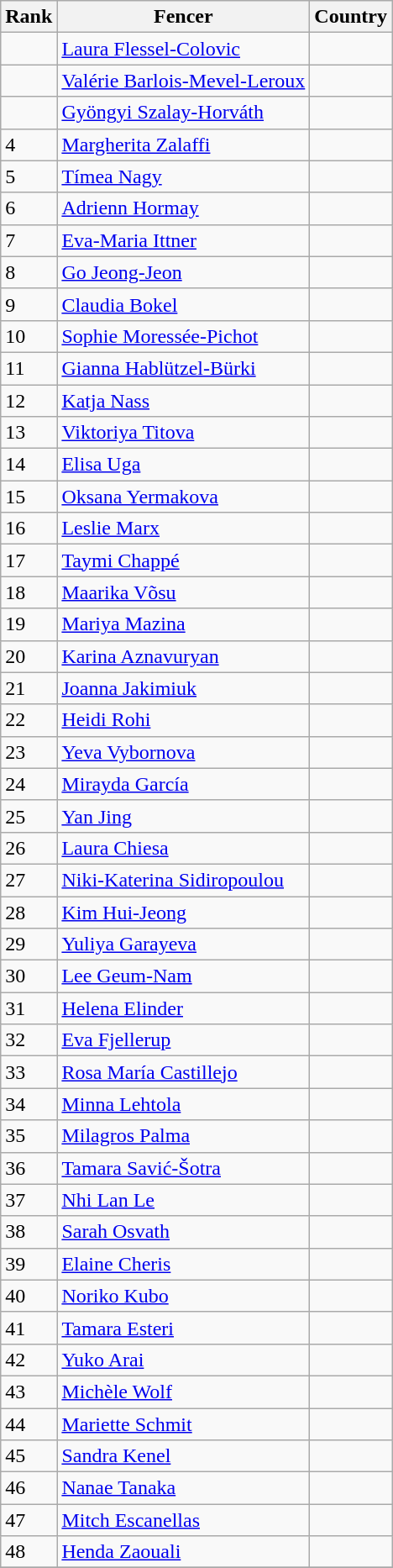<table class="wikitable" style="text-align: left;">
<tr>
<th>Rank</th>
<th>Fencer</th>
<th>Country</th>
</tr>
<tr>
<td></td>
<td><a href='#'>Laura Flessel-Colovic</a></td>
<td></td>
</tr>
<tr>
<td></td>
<td><a href='#'>Valérie Barlois-Mevel-Leroux</a></td>
<td></td>
</tr>
<tr>
<td></td>
<td><a href='#'>Gyöngyi Szalay-Horváth</a></td>
<td></td>
</tr>
<tr>
<td>4</td>
<td><a href='#'>Margherita Zalaffi</a></td>
<td></td>
</tr>
<tr>
<td>5</td>
<td><a href='#'>Tímea Nagy</a></td>
<td></td>
</tr>
<tr>
<td>6</td>
<td><a href='#'>Adrienn Hormay</a></td>
<td></td>
</tr>
<tr>
<td>7</td>
<td><a href='#'>Eva-Maria Ittner</a></td>
<td></td>
</tr>
<tr>
<td>8</td>
<td><a href='#'>Go Jeong-Jeon</a></td>
<td></td>
</tr>
<tr>
<td>9</td>
<td><a href='#'>Claudia Bokel</a></td>
<td></td>
</tr>
<tr>
<td>10</td>
<td><a href='#'>Sophie Moressée-Pichot</a></td>
<td></td>
</tr>
<tr>
<td>11</td>
<td><a href='#'>Gianna Hablützel-Bürki</a></td>
<td></td>
</tr>
<tr>
<td>12</td>
<td><a href='#'>Katja Nass</a></td>
<td></td>
</tr>
<tr>
<td>13</td>
<td><a href='#'>Viktoriya Titova</a></td>
<td></td>
</tr>
<tr>
<td>14</td>
<td><a href='#'>Elisa Uga</a></td>
<td></td>
</tr>
<tr>
<td>15</td>
<td><a href='#'>Oksana Yermakova</a></td>
<td></td>
</tr>
<tr>
<td>16</td>
<td><a href='#'>Leslie Marx</a></td>
<td></td>
</tr>
<tr>
<td>17</td>
<td><a href='#'>Taymi Chappé</a></td>
<td></td>
</tr>
<tr>
<td>18</td>
<td><a href='#'>Maarika Võsu</a></td>
<td></td>
</tr>
<tr>
<td>19</td>
<td><a href='#'>Mariya Mazina</a></td>
<td></td>
</tr>
<tr>
<td>20</td>
<td><a href='#'>Karina Aznavuryan</a></td>
<td></td>
</tr>
<tr>
<td>21</td>
<td><a href='#'>Joanna Jakimiuk</a></td>
<td></td>
</tr>
<tr>
<td>22</td>
<td><a href='#'>Heidi Rohi</a></td>
<td></td>
</tr>
<tr>
<td>23</td>
<td><a href='#'>Yeva Vybornova</a></td>
<td></td>
</tr>
<tr>
<td>24</td>
<td><a href='#'>Mirayda García</a></td>
<td></td>
</tr>
<tr>
<td>25</td>
<td><a href='#'>Yan Jing</a></td>
<td></td>
</tr>
<tr>
<td>26</td>
<td><a href='#'>Laura Chiesa</a></td>
<td></td>
</tr>
<tr>
<td>27</td>
<td><a href='#'>Niki-Katerina Sidiropoulou</a></td>
<td></td>
</tr>
<tr>
<td>28</td>
<td><a href='#'>Kim Hui-Jeong</a></td>
<td></td>
</tr>
<tr>
<td>29</td>
<td><a href='#'>Yuliya Garayeva</a></td>
<td></td>
</tr>
<tr>
<td>30</td>
<td><a href='#'>Lee Geum-Nam</a></td>
<td></td>
</tr>
<tr>
<td>31</td>
<td><a href='#'>Helena Elinder</a></td>
<td></td>
</tr>
<tr>
<td>32</td>
<td><a href='#'>Eva Fjellerup</a></td>
<td></td>
</tr>
<tr>
<td>33</td>
<td><a href='#'>Rosa María Castillejo</a></td>
<td></td>
</tr>
<tr>
<td>34</td>
<td><a href='#'>Minna Lehtola</a></td>
<td></td>
</tr>
<tr>
<td>35</td>
<td><a href='#'>Milagros Palma</a></td>
<td></td>
</tr>
<tr>
<td>36</td>
<td><a href='#'>Tamara Savić-Šotra</a></td>
<td></td>
</tr>
<tr>
<td>37</td>
<td><a href='#'>Nhi Lan Le</a></td>
<td></td>
</tr>
<tr>
<td>38</td>
<td><a href='#'>Sarah Osvath</a></td>
<td></td>
</tr>
<tr>
<td>39</td>
<td><a href='#'>Elaine Cheris</a></td>
<td></td>
</tr>
<tr>
<td>40</td>
<td><a href='#'>Noriko Kubo</a></td>
<td></td>
</tr>
<tr>
<td>41</td>
<td><a href='#'>Tamara Esteri</a></td>
<td></td>
</tr>
<tr>
<td>42</td>
<td><a href='#'>Yuko Arai</a></td>
<td></td>
</tr>
<tr>
<td>43</td>
<td><a href='#'>Michèle Wolf</a></td>
<td></td>
</tr>
<tr>
<td>44</td>
<td><a href='#'>Mariette Schmit</a></td>
<td></td>
</tr>
<tr>
<td>45</td>
<td><a href='#'>Sandra Kenel</a></td>
<td></td>
</tr>
<tr>
<td>46</td>
<td><a href='#'>Nanae Tanaka</a></td>
<td></td>
</tr>
<tr>
<td>47</td>
<td><a href='#'>Mitch Escanellas</a></td>
<td></td>
</tr>
<tr>
<td>48</td>
<td><a href='#'>Henda Zaouali</a></td>
<td></td>
</tr>
<tr>
</tr>
</table>
